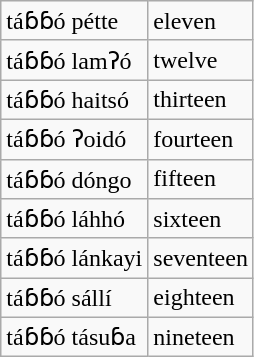<table class="wikitable">
<tr>
<td>táɓɓó  pétte</td>
<td>eleven</td>
</tr>
<tr>
<td>táɓɓó  lamʔó</td>
<td>twelve</td>
</tr>
<tr>
<td>táɓɓó  haitsó</td>
<td>thirteen</td>
</tr>
<tr>
<td>táɓɓó  ʔoidó</td>
<td>fourteen</td>
</tr>
<tr>
<td>táɓɓó  dóngo</td>
<td>fifteen</td>
</tr>
<tr>
<td>táɓɓó  láhhó</td>
<td>sixteen</td>
</tr>
<tr>
<td>táɓɓó  lánkayi</td>
<td>seventeen</td>
</tr>
<tr>
<td>táɓɓó  sállí</td>
<td>eighteen</td>
</tr>
<tr>
<td>táɓɓó  tásuɓa</td>
<td>nineteen</td>
</tr>
</table>
